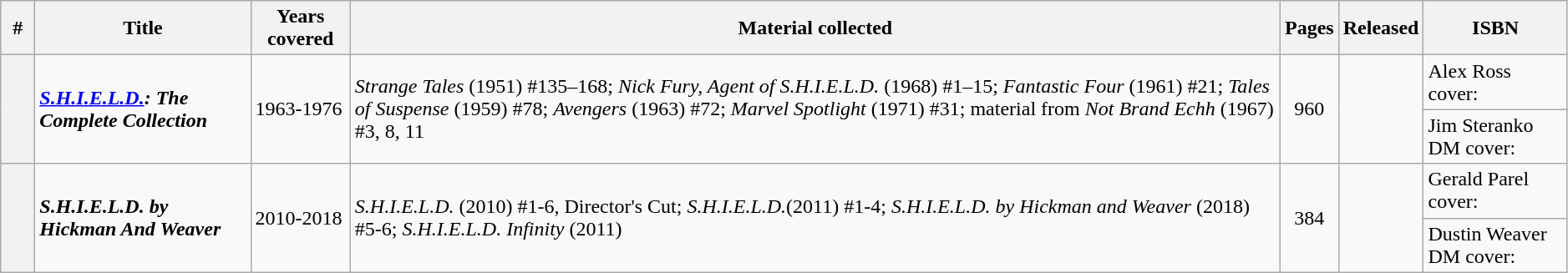<table class="wikitable sortable" width="99%">
<tr>
<th class="unsortable" width="20px">#</th>
<th>Title</th>
<th>Years covered</th>
<th class="unsortable">Material collected</th>
<th>Pages</th>
<th>Released</th>
<th class="unsortable">ISBN</th>
</tr>
<tr>
<th rowspan=2 style="background-color: light grey;"></th>
<td rowspan=2><strong><em><a href='#'>S.H.I.E.L.D.</a>: The Complete Collection</em></strong></td>
<td rowspan=2>1963-1976</td>
<td rowspan=2><em>Strange Tales</em> (1951) #135–168; <em>Nick Fury, Agent of S.H.I.E.L.D.</em> (1968) #1–15; <em>Fantastic Four</em> (1961) #21; <em>Tales of Suspense</em> (1959) #78; <em>Avengers</em> (1963) #72; <em>Marvel Spotlight</em> (1971) #31; material from <em>Not Brand Echh</em> (1967) #3, 8, 11</td>
<td rowspan=2 style="text-align: center;">960</td>
<td rowspan=2></td>
<td>Alex Ross cover: </td>
</tr>
<tr>
<td>Jim Steranko DM cover: </td>
</tr>
<tr>
<th rowspan=2 style="background-color: light grey;"></th>
<td rowspan=2><strong><em>S.H.I.E.L.D. by Hickman And Weaver</em></strong></td>
<td rowspan=2>2010-2018</td>
<td rowspan=2><em>S.H.I.E.L.D.</em> (2010) #1-6, Director's Cut; <em>S.H.I.E.L.D.</em>(2011) #1-4; <em>S.H.I.E.L.D. by Hickman and Weaver</em> (2018) #5-6; <em>S.H.I.E.L.D. Infinity</em> (2011)</td>
<td rowspan=2 style="text-align: center;">384</td>
<td rowspan=2></td>
<td>Gerald Parel cover: </td>
</tr>
<tr>
<td>Dustin Weaver DM cover: </td>
</tr>
</table>
